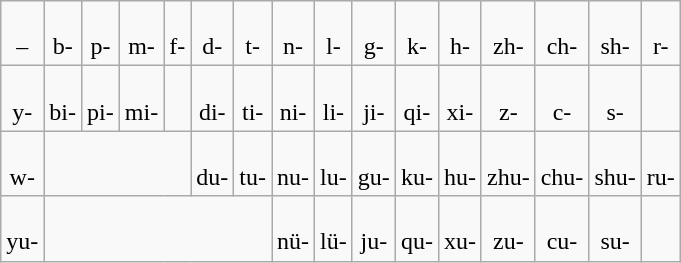<table class="wikitable">
<tr align="center">
<td> <br> –</td>
<td> <br> b-</td>
<td> <br> p-</td>
<td> <br> m-</td>
<td> <br> f-</td>
<td> <br> d-</td>
<td> <br> t-</td>
<td> <br> n-</td>
<td> <br> l-</td>
<td> <br> g-</td>
<td> <br> k-</td>
<td> <br> h-</td>
<td> <br> zh-</td>
<td> <br> ch-</td>
<td> <br> sh-</td>
<td> <br> r-</td>
</tr>
<tr align="center">
<td> <br> y-</td>
<td> <br> bi-</td>
<td> <br> pi-</td>
<td> <br> mi-</td>
<td></td>
<td> <br> di-</td>
<td> <br> ti-</td>
<td> <br> ni-</td>
<td> <br> li-</td>
<td> <br> ji-</td>
<td> <br> qi-</td>
<td> <br> xi-</td>
<td> <br> z-</td>
<td> <br> c-</td>
<td> <br> s-</td>
<td></td>
</tr>
<tr align="center">
<td> <br> w-</td>
<td colspan=4></td>
<td> <br> du-</td>
<td> <br> tu-</td>
<td> <br> nu-</td>
<td> <br> lu-</td>
<td> <br> gu-</td>
<td> <br> ku-</td>
<td> <br> hu-</td>
<td> <br> zhu-</td>
<td> <br> chu-</td>
<td> <br> shu-</td>
<td> <br> ru-</td>
</tr>
<tr align="center">
<td> <br> yu-</td>
<td colspan=6></td>
<td> <br> nü-</td>
<td> <br> lü-</td>
<td> <br> ju-</td>
<td> <br> qu-</td>
<td> <br> xu-</td>
<td> <br> zu-</td>
<td> <br> cu-</td>
<td> <br> su-</td>
<td></td>
</tr>
</table>
